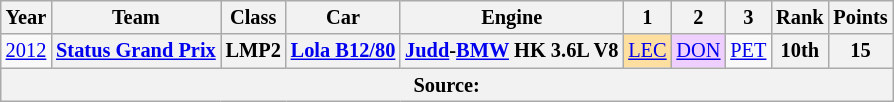<table class="wikitable" style="text-align:center; font-size:85%">
<tr>
<th>Year</th>
<th>Team</th>
<th>Class</th>
<th>Car</th>
<th>Engine</th>
<th>1</th>
<th>2</th>
<th>3</th>
<th>Rank</th>
<th>Points</th>
</tr>
<tr>
<td><a href='#'>2012</a></td>
<th nowrap><a href='#'>Status Grand Prix</a></th>
<th>LMP2</th>
<th nowrap><a href='#'>Lola B12/80</a></th>
<th nowrap><a href='#'>Judd</a>-<a href='#'>BMW</a> HK 3.6L V8</th>
<td style="background:#FFDF9F;"><a href='#'>LEC</a><br></td>
<td style="background:#EFCFFF;"><a href='#'>DON</a><br></td>
<td><a href='#'>PET</a></td>
<th>10th</th>
<th>15</th>
</tr>
<tr>
<th colspan="10">Source:</th>
</tr>
</table>
